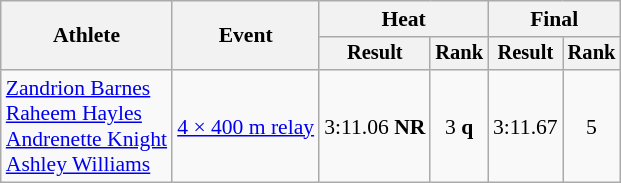<table class="wikitable" style="font-size:90%">
<tr>
<th rowspan="2">Athlete</th>
<th rowspan="2">Event</th>
<th colspan="2">Heat</th>
<th colspan="2">Final</th>
</tr>
<tr style="font-size:95%">
<th>Result</th>
<th>Rank</th>
<th>Result</th>
<th>Rank</th>
</tr>
<tr align=center>
<td align=left><a href='#'>Zandrion Barnes</a><br><a href='#'>Raheem Hayles</a><br><a href='#'>Andrenette Knight</a><br><a href='#'>Ashley Williams</a><br></td>
<td align=left><a href='#'>4 × 400 m relay</a></td>
<td>3:11.06 <strong>NR</strong></td>
<td>3 <strong>q</strong></td>
<td>3:11.67</td>
<td>5</td>
</tr>
</table>
